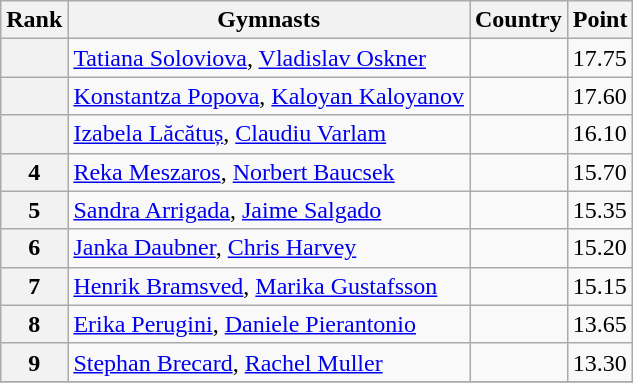<table class="wikitable sortable">
<tr>
<th>Rank</th>
<th>Gymnasts</th>
<th>Country</th>
<th>Point</th>
</tr>
<tr>
<th></th>
<td><a href='#'>Tatiana Soloviova</a>, <a href='#'>Vladislav Oskner</a></td>
<td></td>
<td>17.75</td>
</tr>
<tr>
<th></th>
<td><a href='#'>Konstantza Popova</a>, <a href='#'>Kaloyan Kaloyanov</a></td>
<td></td>
<td>17.60</td>
</tr>
<tr>
<th></th>
<td><a href='#'>Izabela Lăcătuș</a>, <a href='#'>Claudiu Varlam</a></td>
<td></td>
<td>16.10</td>
</tr>
<tr>
<th>4</th>
<td><a href='#'>Reka Meszaros</a>, <a href='#'>Norbert Baucsek</a></td>
<td></td>
<td>15.70</td>
</tr>
<tr>
<th>5</th>
<td><a href='#'>Sandra Arrigada</a>, <a href='#'>Jaime Salgado</a></td>
<td></td>
<td>15.35</td>
</tr>
<tr>
<th>6</th>
<td><a href='#'>Janka Daubner</a>, <a href='#'>Chris Harvey</a></td>
<td></td>
<td>15.20</td>
</tr>
<tr>
<th>7</th>
<td><a href='#'>Henrik Bramsved</a>, <a href='#'>Marika Gustafsson</a></td>
<td></td>
<td>15.15</td>
</tr>
<tr>
<th>8</th>
<td><a href='#'>Erika Perugini</a>, <a href='#'>Daniele Pierantonio</a></td>
<td></td>
<td>13.65</td>
</tr>
<tr>
<th>9</th>
<td><a href='#'>Stephan Brecard</a>, <a href='#'>Rachel Muller</a></td>
<td></td>
<td>13.30</td>
</tr>
<tr>
</tr>
</table>
